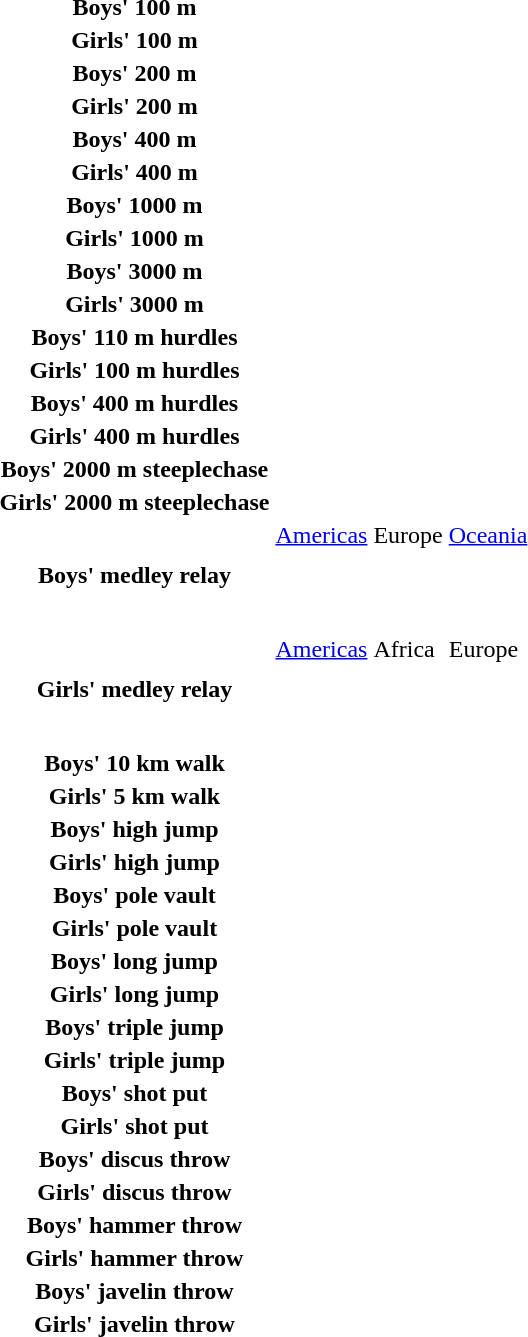<table>
<tr>
<th scope="row">Boys' 100 m<br></th>
<td></td>
<td></td>
<td></td>
</tr>
<tr>
<th scope="row">Girls' 100 m<br></th>
<td></td>
<td></td>
<td></td>
</tr>
<tr>
<th scope="row">Boys' 200 m<br></th>
<td></td>
<td></td>
<td></td>
</tr>
<tr>
<th scope="row">Girls' 200 m<br></th>
<td></td>
<td></td>
<td></td>
</tr>
<tr>
<th scope="row">Boys' 400 m<br></th>
<td></td>
<td></td>
<td></td>
</tr>
<tr>
<th scope="row">Girls' 400 m<br></th>
<td></td>
<td></td>
<td></td>
</tr>
<tr>
<th scope="row">Boys' 1000 m<br></th>
<td></td>
<td></td>
<td></td>
</tr>
<tr>
<th scope="row">Girls' 1000 m<br></th>
<td></td>
<td></td>
<td></td>
</tr>
<tr>
<th scope="row">Boys' 3000 m<br></th>
<td></td>
<td></td>
<td></td>
</tr>
<tr>
<th scope="row">Girls' 3000 m<br></th>
<td></td>
<td></td>
<td></td>
</tr>
<tr>
<th scope="row">Boys' 110 m hurdles<br></th>
<td></td>
<td></td>
<td></td>
</tr>
<tr>
<th scope="row">Girls' 100 m hurdles<br></th>
<td></td>
<td></td>
<td></td>
</tr>
<tr>
<th scope="row">Boys' 400 m hurdles<br></th>
<td></td>
<td></td>
<td></td>
</tr>
<tr>
<th scope="row">Girls' 400 m hurdles<br></th>
<td></td>
<td></td>
<td></td>
</tr>
<tr>
<th scope="row">Boys' 2000 m steeplechase<br></th>
<td></td>
<td></td>
<td></td>
</tr>
<tr>
<th scope="row">Girls' 2000 m steeplechase<br></th>
<td></td>
<td></td>
<td></td>
</tr>
<tr>
<th scope="row">Boys' medley relay<br></th>
<td><a href='#'>Americas</a> <br>  <br>  <br>  <br> </td>
<td>Europe <br>  <br>  <br>  <br> </td>
<td><a href='#'>Oceania</a> <br>  <br>  <br>  <br> </td>
</tr>
<tr>
<th scope="row">Girls' medley relay<br></th>
<td><a href='#'>Americas</a> <br>  <br>  <br>  <br> </td>
<td>Africa <br>  <br>  <br>  <br> </td>
<td>Europe <br>  <br>  <br>  <br> </td>
</tr>
<tr>
<th scope="row">Boys' 10 km walk<br></th>
<td></td>
<td></td>
<td></td>
</tr>
<tr>
<th scope="row">Girls' 5 km walk<br></th>
<td></td>
<td></td>
<td></td>
</tr>
<tr>
<th scope="row">Boys' high jump<br></th>
<td></td>
<td></td>
<td></td>
</tr>
<tr>
<th scope="row">Girls' high jump<br></th>
<td></td>
<td></td>
<td></td>
</tr>
<tr>
<th scope="row">Boys' pole vault<br></th>
<td></td>
<td></td>
<td></td>
</tr>
<tr>
<th scope="row">Girls' pole vault<br></th>
<td></td>
<td></td>
<td></td>
</tr>
<tr>
<th scope="row">Boys' long jump<br></th>
<td></td>
<td></td>
<td></td>
</tr>
<tr>
<th scope="row">Girls' long jump<br></th>
<td></td>
<td></td>
<td></td>
</tr>
<tr>
<th scope="row">Boys' triple jump<br></th>
<td></td>
<td></td>
<td></td>
</tr>
<tr>
<th scope="row">Girls' triple jump<br></th>
<td></td>
<td></td>
<td></td>
</tr>
<tr>
<th scope="row">Boys' shot put<br></th>
<td></td>
<td></td>
<td></td>
</tr>
<tr>
<th scope="row">Girls' shot put<br></th>
<td></td>
<td></td>
<td></td>
</tr>
<tr>
<th scope="row">Boys' discus throw<br></th>
<td></td>
<td></td>
<td></td>
</tr>
<tr>
<th scope="row">Girls' discus throw<br></th>
<td></td>
<td></td>
<td></td>
</tr>
<tr>
<th scope="row">Boys' hammer throw<br></th>
<td></td>
<td></td>
<td></td>
</tr>
<tr>
<th scope="row">Girls' hammer throw<br></th>
<td></td>
<td></td>
<td></td>
</tr>
<tr>
<th scope="row">Boys' javelin throw<br></th>
<td></td>
<td></td>
<td></td>
</tr>
<tr>
<th scope="row">Girls' javelin throw<br></th>
<td></td>
<td></td>
<td></td>
</tr>
</table>
